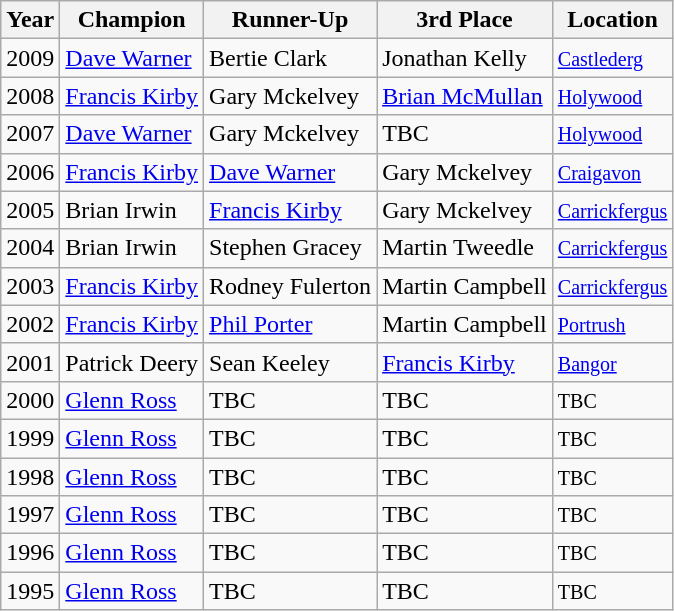<table class="wikitable">
<tr>
<th>Year</th>
<th>Champion</th>
<th>Runner-Up</th>
<th>3rd Place</th>
<th>Location</th>
</tr>
<tr>
<td>2009</td>
<td> <a href='#'>Dave Warner</a></td>
<td> Bertie Clark</td>
<td> Jonathan Kelly</td>
<td> <small><a href='#'>Castlederg</a></small></td>
</tr>
<tr>
<td>2008</td>
<td> <a href='#'>Francis Kirby</a></td>
<td> Gary Mckelvey</td>
<td> <a href='#'>Brian McMullan</a></td>
<td> <small><a href='#'>Holywood</a></small></td>
</tr>
<tr>
<td>2007</td>
<td> <a href='#'>Dave Warner</a></td>
<td> Gary Mckelvey</td>
<td> TBC</td>
<td> <small><a href='#'>Holywood</a></small></td>
</tr>
<tr>
<td>2006</td>
<td> <a href='#'>Francis Kirby</a></td>
<td> <a href='#'>Dave Warner</a></td>
<td> Gary Mckelvey</td>
<td> <small><a href='#'>Craigavon</a></small></td>
</tr>
<tr>
<td>2005</td>
<td> Brian Irwin</td>
<td> <a href='#'>Francis Kirby</a></td>
<td> Gary Mckelvey</td>
<td> <small><a href='#'>Carrickfergus</a></small></td>
</tr>
<tr>
<td>2004</td>
<td> Brian Irwin</td>
<td> Stephen Gracey</td>
<td> Martin Tweedle</td>
<td> <small><a href='#'>Carrickfergus</a></small></td>
</tr>
<tr>
<td>2003</td>
<td> <a href='#'>Francis Kirby</a></td>
<td> Rodney Fulerton</td>
<td> Martin Campbell</td>
<td> <small><a href='#'>Carrickfergus</a></small></td>
</tr>
<tr>
<td>2002</td>
<td> <a href='#'>Francis Kirby</a></td>
<td> <a href='#'>Phil Porter</a></td>
<td> Martin Campbell</td>
<td> <small><a href='#'>Portrush</a></small></td>
</tr>
<tr>
<td>2001</td>
<td> Patrick Deery</td>
<td> Sean Keeley</td>
<td> <a href='#'>Francis Kirby</a></td>
<td> <small><a href='#'>Bangor</a></small></td>
</tr>
<tr>
<td>2000</td>
<td> <a href='#'>Glenn Ross</a></td>
<td> TBC</td>
<td> TBC</td>
<td> <small>TBC</small></td>
</tr>
<tr>
<td>1999</td>
<td> <a href='#'>Glenn Ross</a></td>
<td> TBC</td>
<td> TBC</td>
<td> <small>TBC</small></td>
</tr>
<tr>
<td>1998</td>
<td> <a href='#'>Glenn Ross</a></td>
<td> TBC</td>
<td> TBC</td>
<td> <small>TBC</small></td>
</tr>
<tr>
<td>1997</td>
<td> <a href='#'>Glenn Ross</a></td>
<td> TBC</td>
<td> TBC</td>
<td> <small>TBC</small></td>
</tr>
<tr>
<td>1996</td>
<td> <a href='#'>Glenn Ross</a></td>
<td> TBC</td>
<td> TBC</td>
<td> <small>TBC</small></td>
</tr>
<tr>
<td>1995</td>
<td> <a href='#'>Glenn Ross</a></td>
<td> TBC</td>
<td> TBC</td>
<td> <small>TBC</small></td>
</tr>
</table>
